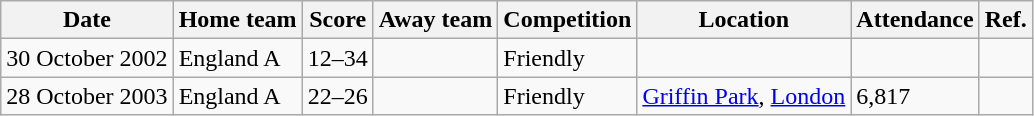<table class="wikitable">
<tr>
<th>Date</th>
<th>Home team</th>
<th>Score</th>
<th>Away team</th>
<th>Competition</th>
<th>Location</th>
<th>Attendance</th>
<th>Ref.</th>
</tr>
<tr>
<td>30 October 2002</td>
<td> England A</td>
<td>12–34</td>
<td></td>
<td>Friendly</td>
<td></td>
<td></td>
<td></td>
</tr>
<tr>
<td>28 October 2003</td>
<td> England A</td>
<td>22–26</td>
<td></td>
<td>Friendly</td>
<td><a href='#'>Griffin Park</a>, <a href='#'>London</a></td>
<td>6,817</td>
<td></td>
</tr>
</table>
